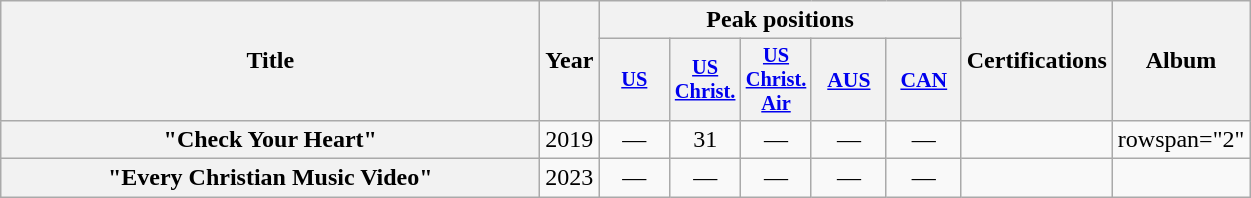<table class="wikitable plainrowheaders" style="text-align:center;">
<tr>
<th scope="col" rowspan="2" style="width:22em;">Title</th>
<th scope="col" rowspan="2" style="width:1em;">Year</th>
<th scope="col" colspan="5">Peak positions</th>
<th scope="col" rowspan="2">Certifications</th>
<th scope="col" rowspan="2">Album</th>
</tr>
<tr>
<th scope="col" style="width:3em;font-size:85%;"><a href='#'>US</a><br></th>
<th scope="col" style="width:3em;font-size:85%;"><a href='#'>US Christ.</a><br></th>
<th scope="col" style="width:3em;font-size:85%;"><a href='#'>US<br>Christ.<br>Air</a><br></th>
<th scope="col" style="width:3em;font-size:90%;"><a href='#'>AUS</a><br></th>
<th scope="col" style="width:3em;font-size:90%;"><a href='#'>CAN</a><br></th>
</tr>
<tr>
<th scope="row">"Check Your Heart"<br></th>
<td>2019</td>
<td>—</td>
<td>31<br></td>
<td>—</td>
<td>—</td>
<td>—</td>
<td></td>
<td>rowspan="2" </td>
</tr>
<tr>
<th scope="row">"Every Christian Music Video"</th>
<td>2023</td>
<td>—</td>
<td>—</td>
<td>—</td>
<td>—</td>
<td>—</td>
<td></td>
</tr>
</table>
